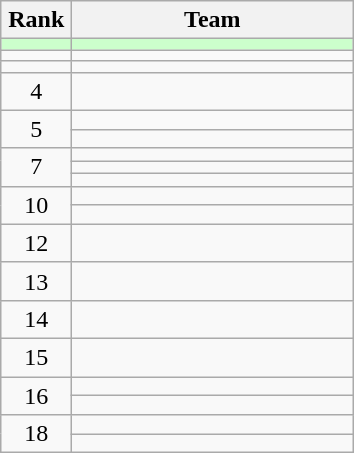<table class="wikitable" style="text-align:center">
<tr>
<th width=40>Rank</th>
<th width=180>Team</th>
</tr>
<tr bgcolor=#ccffcc>
<td></td>
<td style="text-align:left"></td>
</tr>
<tr>
<td></td>
<td style="text-align:left"></td>
</tr>
<tr>
<td></td>
<td style="text-align:left"></td>
</tr>
<tr>
<td>4</td>
<td style="text-align:left"></td>
</tr>
<tr>
<td rowspan=2>5</td>
<td style="text-align:left"></td>
</tr>
<tr>
<td style="text-align:left"></td>
</tr>
<tr>
<td rowspan=3>7</td>
<td style="text-align:left"></td>
</tr>
<tr>
<td style="text-align:left"></td>
</tr>
<tr>
<td style="text-align:left"></td>
</tr>
<tr>
<td rowspan=2>10</td>
<td style="text-align:left"></td>
</tr>
<tr>
<td style="text-align:left"></td>
</tr>
<tr>
<td>12</td>
<td style="text-align:left"></td>
</tr>
<tr>
<td>13</td>
<td style="text-align:left"></td>
</tr>
<tr>
<td>14</td>
<td style="text-align:left"></td>
</tr>
<tr>
<td>15</td>
<td style="text-align:left"></td>
</tr>
<tr>
<td rowspan=2>16</td>
<td style="text-align:left"></td>
</tr>
<tr>
<td style="text-align:left"></td>
</tr>
<tr>
<td rowspan=2>18</td>
<td style="text-align:left"></td>
</tr>
<tr>
<td style="text-align:left"></td>
</tr>
</table>
